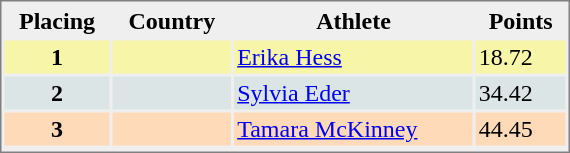<table style="border-style:solid;border-width:1px;border-color:#808080;background-color:#EFEFEF" cellspacing="2" cellpadding="2" width="380px">
<tr bgcolor="#EFEFEF">
<th>Placing</th>
<th>Country</th>
<th>Athlete</th>
<th>Points</th>
</tr>
<tr align="center" valign="top" bgcolor="#F7F6A8">
<th>1</th>
<td></td>
<td align="left"><a href='#'>Erika Hess</a></td>
<td align="left">18.72</td>
</tr>
<tr align="center" valign="top" bgcolor="#DCE5E5">
<th>2</th>
<td></td>
<td align="left"><a href='#'>Sylvia Eder</a></td>
<td align="left">34.42</td>
</tr>
<tr align="center" valign="top" bgcolor="#FFDAB9">
<th>3</th>
<td></td>
<td align="left"><a href='#'>Tamara McKinney</a></td>
<td align="left">44.45</td>
</tr>
<tr align="center" valign="top" bgcolor="#FFFFFF">
</tr>
</table>
